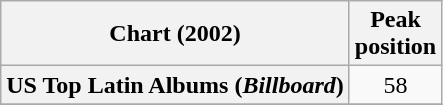<table class="wikitable sortable plainrowheaders">
<tr>
<th style="text-align:center;">Chart (2002)</th>
<th style="text-align:center;">Peak<br>position</th>
</tr>
<tr>
<th scope="row" align="left">US Top Latin Albums (<em>Billboard</em>)</th>
<td style="text-align:center;">58</td>
</tr>
<tr>
</tr>
</table>
